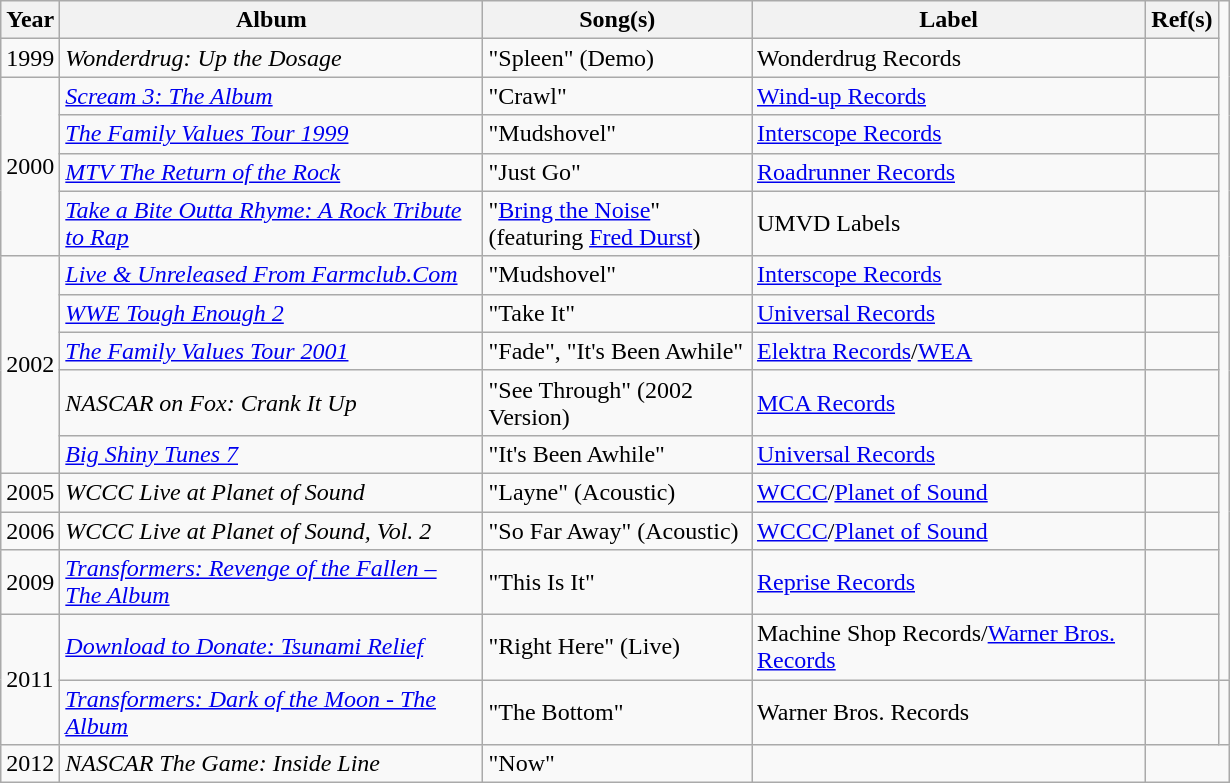<table class="wikitable" border="1" width="820">
<tr>
<th style="width:30px;">Year</th>
<th>Album</th>
<th>Song(s)</th>
<th>Label</th>
<th>Ref(s)</th>
</tr>
<tr>
<td>1999</td>
<td><em>Wonderdrug: Up the Dosage</em></td>
<td>"Spleen" (Demo)</td>
<td>Wonderdrug Records</td>
<td align="center"></td>
</tr>
<tr>
<td rowspan="4">2000</td>
<td><em><a href='#'>Scream 3: The Album</a></em></td>
<td>"Crawl"</td>
<td><a href='#'>Wind-up Records</a></td>
<td></td>
</tr>
<tr>
<td><em><a href='#'>The Family Values Tour 1999</a></em></td>
<td>"Mudshovel"</td>
<td><a href='#'>Interscope Records</a></td>
<td align="center"></td>
</tr>
<tr>
<td><em><a href='#'>MTV The Return of the Rock</a></em></td>
<td>"Just Go"</td>
<td><a href='#'>Roadrunner Records</a></td>
<td></td>
</tr>
<tr>
<td><em><a href='#'>Take a Bite Outta Rhyme: A Rock Tribute to Rap</a></em></td>
<td>"<a href='#'>Bring the Noise</a>"<br>(featuring <a href='#'>Fred Durst</a>)</td>
<td>UMVD Labels</td>
<td align="center"></td>
</tr>
<tr>
<td rowspan="5">2002</td>
<td><em><a href='#'>Live & Unreleased From Farmclub.Com</a></em></td>
<td>"Mudshovel"</td>
<td><a href='#'>Interscope Records</a></td>
<td align="center"></td>
</tr>
<tr>
<td><em><a href='#'>WWE Tough Enough 2</a></em></td>
<td>"Take It"</td>
<td><a href='#'>Universal Records</a></td>
<td align="center"></td>
</tr>
<tr>
<td><em><a href='#'>The Family Values Tour 2001</a></em></td>
<td>"Fade", "It's Been Awhile"</td>
<td><a href='#'>Elektra Records</a>/<a href='#'>WEA</a></td>
<td align="center"></td>
</tr>
<tr>
<td><em>NASCAR on Fox: Crank It Up</em></td>
<td>"See Through" (2002 Version)</td>
<td><a href='#'>MCA Records</a></td>
<td align="center"></td>
</tr>
<tr>
<td><em><a href='#'>Big Shiny Tunes 7</a></em></td>
<td>"It's Been Awhile"</td>
<td><a href='#'>Universal Records</a></td>
<td></td>
</tr>
<tr>
<td>2005</td>
<td><em>WCCC Live at Planet of Sound</em></td>
<td>"Layne" (Acoustic)</td>
<td><a href='#'>WCCC</a>/<a href='#'>Planet of Sound</a></td>
<td></td>
</tr>
<tr>
<td>2006</td>
<td><em>WCCC Live at Planet of Sound, Vol. 2</em></td>
<td>"So Far Away" (Acoustic)</td>
<td><a href='#'>WCCC</a>/<a href='#'>Planet of Sound</a></td>
<td align="center"></td>
</tr>
<tr>
<td>2009</td>
<td><em><a href='#'>Transformers: Revenge of the Fallen – The Album</a></em></td>
<td>"This Is It"</td>
<td><a href='#'>Reprise Records</a></td>
<td></td>
</tr>
<tr>
<td rowspan="2">2011</td>
<td><em><a href='#'>Download to Donate: Tsunami Relief</a></em></td>
<td>"Right Here" (Live)</td>
<td>Machine Shop Records/<a href='#'>Warner Bros. Records</a></td>
<td align="center"></td>
</tr>
<tr>
<td><em><a href='#'>Transformers: Dark of the Moon - The Album</a></em></td>
<td>"The Bottom"</td>
<td>Warner Bros. Records</td>
<td align="center"></td>
<td></td>
</tr>
<tr>
<td>2012</td>
<td><em>NASCAR The Game: Inside Line</em></td>
<td>"Now"</td>
<td></td>
</tr>
</table>
